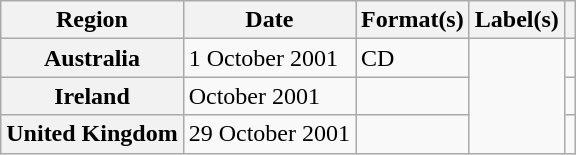<table class="wikitable plainrowheaders">
<tr>
<th scope="col">Region</th>
<th scope="col">Date</th>
<th scope="col">Format(s)</th>
<th scope="col">Label(s)</th>
<th scope="col"></th>
</tr>
<tr>
<th scope="row">Australia</th>
<td>1 October 2001</td>
<td>CD</td>
<td rowspan="3"></td>
<td></td>
</tr>
<tr>
<th scope="row">Ireland</th>
<td>October 2001</td>
<td></td>
<td></td>
</tr>
<tr>
<th scope="row">United Kingdom</th>
<td>29 October 2001</td>
<td></td>
<td></td>
</tr>
</table>
